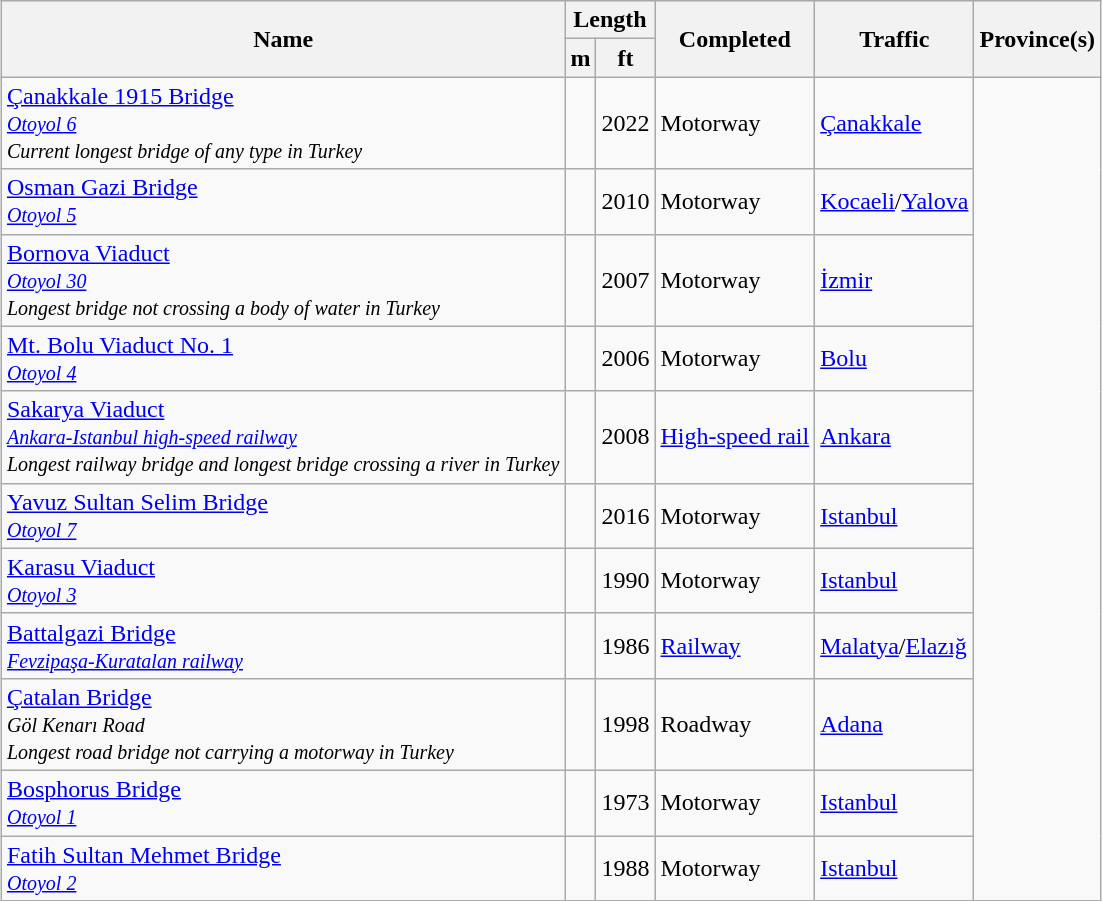<table class="wikitable sortable" style="margin:auto;">
<tr style="background:#efefef;">
<th rowspan=2>Name</th>
<th colspan=2>Length</th>
<th rowspan=2>Completed</th>
<th rowspan=2>Traffic</th>
<th rowspan=2>Province(s)</th>
</tr>
<tr>
<th>m</th>
<th>ft</th>
</tr>
<tr>
<td><a href='#'>Çanakkale 1915 Bridge</a><br><small><em><a href='#'>Otoyol 6</a></em></small><br><small><em>Current longest bridge of any type in Turkey</em></small></td>
<td></td>
<td style="text-align: center;">2022</td>
<td>Motorway</td>
<td><a href='#'>Çanakkale</a></td>
</tr>
<tr>
<td><a href='#'>Osman Gazi Bridge</a><br><small><em><a href='#'>Otoyol 5</a></em></small></td>
<td></td>
<td style="text-align: center;">2010</td>
<td>Motorway</td>
<td><a href='#'>Kocaeli</a>/<a href='#'>Yalova</a></td>
</tr>
<tr>
<td><a href='#'>Bornova Viaduct</a><br><small><em><a href='#'>Otoyol 30</a></em></small><br><small><em>Longest bridge not crossing a body of water in Turkey</em></small></td>
<td></td>
<td style="text-align: center;">2007</td>
<td>Motorway</td>
<td><a href='#'>İzmir</a></td>
</tr>
<tr>
<td><a href='#'>Mt. Bolu Viaduct No. 1</a><br><small><em><a href='#'>Otoyol 4</a></em></small></td>
<td></td>
<td style="text-align: center;">2006</td>
<td>Motorway</td>
<td><a href='#'>Bolu</a></td>
</tr>
<tr>
<td><a href='#'>Sakarya Viaduct</a><br><small><em><a href='#'>Ankara-Istanbul high-speed railway</a></em></small><br><small><em>Longest railway bridge and longest bridge crossing a river in Turkey</em></small></td>
<td></td>
<td style="text-align: center;">2008</td>
<td><a href='#'>High-speed rail</a></td>
<td><a href='#'>Ankara</a></td>
</tr>
<tr>
<td><a href='#'>Yavuz Sultan Selim Bridge</a><br><small><em><a href='#'>Otoyol 7</a></em></small></td>
<td></td>
<td style="text-align: center;">2016</td>
<td>Motorway</td>
<td><a href='#'>Istanbul</a></td>
</tr>
<tr>
<td><a href='#'>Karasu Viaduct</a><br><small><em><a href='#'>Otoyol 3</a></em></small></td>
<td></td>
<td style="text-align: center;">1990</td>
<td>Motorway</td>
<td><a href='#'>Istanbul</a></td>
</tr>
<tr>
<td><a href='#'>Battalgazi Bridge</a><br><small><em><a href='#'>Fevzipaşa-Kuratalan railway</a></em></small></td>
<td></td>
<td style="text-align: center;">1986</td>
<td><a href='#'>Railway</a></td>
<td><a href='#'>Malatya</a>/<a href='#'>Elazığ</a></td>
</tr>
<tr>
<td><a href='#'>Çatalan Bridge</a><br><small><em>Göl Kenarı Road</em></small><br><small><em>Longest road bridge not carrying a motorway in Turkey</em></small></td>
<td></td>
<td style="text-align: center;">1998</td>
<td>Roadway</td>
<td><a href='#'>Adana</a></td>
</tr>
<tr>
<td><a href='#'>Bosphorus Bridge</a><br><small><em><a href='#'>Otoyol 1</a></em></small></td>
<td></td>
<td style="text-align: center;">1973</td>
<td>Motorway</td>
<td><a href='#'>Istanbul</a></td>
</tr>
<tr>
<td><a href='#'>Fatih Sultan Mehmet Bridge</a><br><small><em><a href='#'>Otoyol 2</a></em></small></td>
<td></td>
<td style="text-align: center;">1988</td>
<td>Motorway</td>
<td><a href='#'>Istanbul</a></td>
</tr>
</table>
